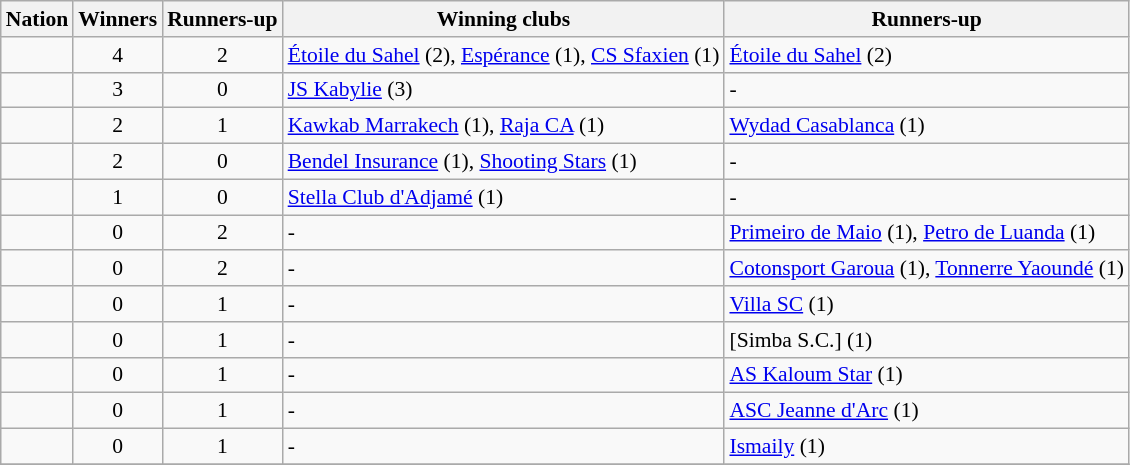<table class="wikitable sortable" style="font-size:90%;">
<tr>
<th>Nation</th>
<th>Winners</th>
<th>Runners-up</th>
<th>Winning clubs</th>
<th>Runners-up</th>
</tr>
<tr>
<td></td>
<td align=center>4</td>
<td align=center>2</td>
<td><a href='#'>Étoile du Sahel</a> (2), <a href='#'>Espérance</a> (1), <a href='#'>CS Sfaxien</a> (1)</td>
<td><a href='#'>Étoile du Sahel</a> (2)</td>
</tr>
<tr>
<td></td>
<td align=center>3</td>
<td align=center>0</td>
<td><a href='#'>JS Kabylie</a> (3)</td>
<td>-</td>
</tr>
<tr>
<td></td>
<td align=center>2</td>
<td align=center>1</td>
<td><a href='#'>Kawkab Marrakech</a> (1), <a href='#'>Raja CA</a> (1)</td>
<td><a href='#'>Wydad Casablanca</a> (1)</td>
</tr>
<tr>
<td></td>
<td align=center>2</td>
<td align=center>0</td>
<td><a href='#'>Bendel Insurance</a> (1), <a href='#'>Shooting Stars</a> (1)</td>
<td>-</td>
</tr>
<tr>
<td></td>
<td align=center>1</td>
<td align=center>0</td>
<td><a href='#'>Stella Club d'Adjamé</a> (1)</td>
<td>-</td>
</tr>
<tr>
<td></td>
<td align=center>0</td>
<td align=center>2</td>
<td>-</td>
<td><a href='#'>Primeiro de Maio</a> (1), <a href='#'>Petro de Luanda</a> (1)</td>
</tr>
<tr>
<td></td>
<td align=center>0</td>
<td align=center>2</td>
<td>-</td>
<td><a href='#'>Cotonsport Garoua</a> (1), <a href='#'>Tonnerre Yaoundé</a> (1)</td>
</tr>
<tr>
<td></td>
<td align=center>0</td>
<td align=center>1</td>
<td>-</td>
<td><a href='#'>Villa SC</a> (1)</td>
</tr>
<tr>
<td></td>
<td align=center>0</td>
<td align=center>1</td>
<td>-</td>
<td>[Simba S.C.] (1)</td>
</tr>
<tr>
<td></td>
<td align=center>0</td>
<td align=center>1</td>
<td>-</td>
<td><a href='#'>AS Kaloum Star</a> (1)</td>
</tr>
<tr>
<td></td>
<td align=center>0</td>
<td align=center>1</td>
<td>-</td>
<td><a href='#'>ASC Jeanne d'Arc</a> (1)</td>
</tr>
<tr>
<td></td>
<td align=center>0</td>
<td align=center>1</td>
<td>-</td>
<td><a href='#'>Ismaily</a> (1)</td>
</tr>
<tr>
</tr>
</table>
